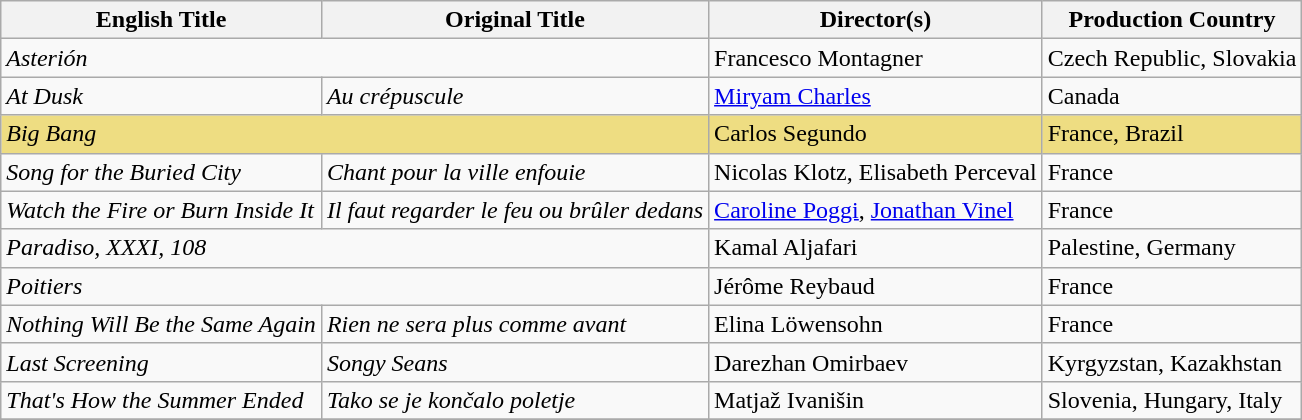<table class="wikitable sortable">
<tr>
<th>English Title</th>
<th>Original Title</th>
<th>Director(s)</th>
<th>Production Country</th>
</tr>
<tr>
<td colspan="2"><em>Asterión</em></td>
<td>Francesco Montagner</td>
<td>Czech Republic, Slovakia</td>
</tr>
<tr>
<td><em>At Dusk</em></td>
<td><em>Au crépuscule</em></td>
<td><a href='#'>Miryam Charles</a></td>
<td>Canada</td>
</tr>
<tr style="background:#eedd82">
<td colspan="2"><em>Big Bang</em></td>
<td>Carlos Segundo</td>
<td>France, Brazil</td>
</tr>
<tr>
<td><em>Song for the Buried City</em></td>
<td><em>Chant pour la ville enfouie</em></td>
<td>Nicolas Klotz, Elisabeth Perceval</td>
<td>France</td>
</tr>
<tr>
<td><em>Watch the Fire or Burn Inside It</em></td>
<td><em>Il faut regarder le feu ou brûler dedans</em></td>
<td><a href='#'>Caroline Poggi</a>, <a href='#'>Jonathan Vinel</a></td>
<td>France</td>
</tr>
<tr>
<td colspan="2"><em>Paradiso, XXXI, 108</em></td>
<td>Kamal Aljafari</td>
<td>Palestine, Germany</td>
</tr>
<tr>
<td colspan="2"><em>Poitiers</em></td>
<td>Jérôme Reybaud</td>
<td>France</td>
</tr>
<tr>
<td><em>Nothing Will Be the Same Again</em></td>
<td><em>Rien ne sera plus comme avant</em></td>
<td>Elina Löwensohn</td>
<td>France</td>
</tr>
<tr>
<td><em>Last Screening</em></td>
<td><em>Songy Seans</em></td>
<td>Darezhan Omirbaev</td>
<td>Kyrgyzstan, Kazakhstan</td>
</tr>
<tr>
<td><em>That's How the Summer Ended</em></td>
<td><em>Tako se je končalo poletje</em></td>
<td>Matjaž Ivanišin</td>
<td>Slovenia, Hungary, Italy</td>
</tr>
<tr>
</tr>
</table>
